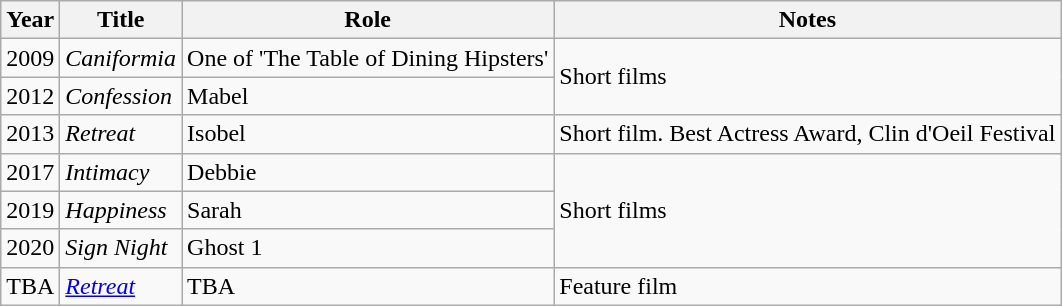<table class="wikitable">
<tr>
<th>Year</th>
<th>Title</th>
<th>Role</th>
<th>Notes</th>
</tr>
<tr>
<td>2009</td>
<td><em>Caniformia</em></td>
<td>One of 'The Table of Dining Hipsters'</td>
<td rowspan=2>Short films</td>
</tr>
<tr>
<td>2012</td>
<td><em>Confession</em></td>
<td>Mabel</td>
</tr>
<tr>
<td>2013</td>
<td><em>Retreat</em></td>
<td>Isobel</td>
<td>Short film. Best Actress Award, Clin d'Oeil Festival</td>
</tr>
<tr>
<td>2017</td>
<td><em>Intimacy</em></td>
<td>Debbie</td>
<td rowspan=3>Short films</td>
</tr>
<tr>
<td>2019</td>
<td><em>Happiness</em></td>
<td>Sarah</td>
</tr>
<tr>
<td>2020</td>
<td><em>Sign Night</em></td>
<td>Ghost 1</td>
</tr>
<tr>
<td>TBA</td>
<td><em><a href='#'>Retreat</a></em></td>
<td>TBA</td>
<td>Feature film</td>
</tr>
</table>
